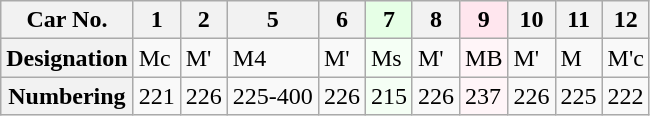<table class="wikitable">
<tr>
<th>Car No.</th>
<th>1</th>
<th>2</th>
<th>5</th>
<th>6</th>
<th style="background: #E6FFE6">7</th>
<th>8</th>
<th style="background: #FFE6EE">9</th>
<th>10</th>
<th>11</th>
<th>12</th>
</tr>
<tr>
<th>Designation</th>
<td>Mc</td>
<td>M'</td>
<td>M4</td>
<td>M'</td>
<td style="background: #F5FFF5">Ms</td>
<td>M'</td>
<td style="background: #FFF5F8">MB</td>
<td>M'</td>
<td>M</td>
<td>M'c</td>
</tr>
<tr>
<th>Numbering</th>
<td>221</td>
<td>226</td>
<td>225-400</td>
<td>226</td>
<td style="background: #F5FFF5">215</td>
<td>226</td>
<td style="background: #FFF5F8">237</td>
<td>226</td>
<td>225</td>
<td>222</td>
</tr>
</table>
